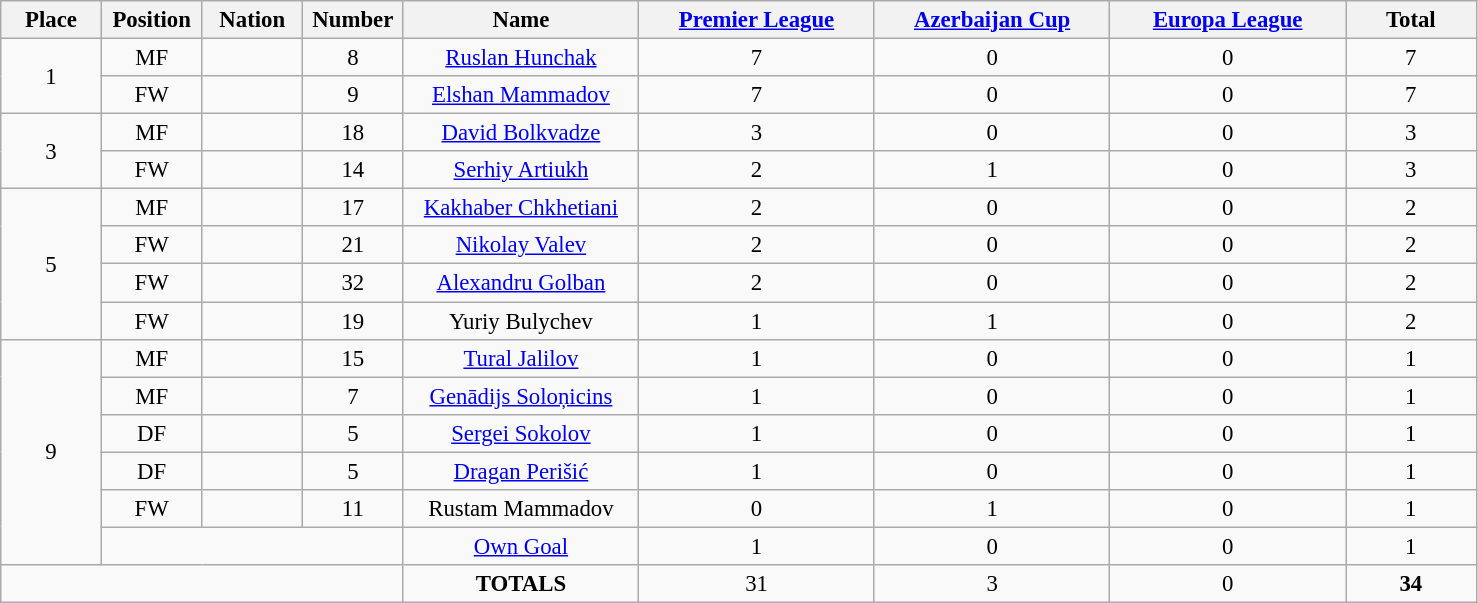<table class="wikitable" style="font-size: 95%; text-align: center;">
<tr>
<th width=60>Place</th>
<th width=60>Position</th>
<th width=60>Nation</th>
<th width=60>Number</th>
<th width=150>Name</th>
<th width=150><a href='#'>Premier League</a></th>
<th width=150><a href='#'>Azerbaijan Cup</a></th>
<th width=150><a href='#'>Europa League</a></th>
<th width=80>Total</th>
</tr>
<tr>
<td rowspan="2">1</td>
<td>MF</td>
<td></td>
<td>8</td>
<td><a href='#'>Ruslan Hunchak</a></td>
<td>7</td>
<td>0</td>
<td>0</td>
<td>7</td>
</tr>
<tr>
<td>FW</td>
<td></td>
<td>9</td>
<td><a href='#'>Elshan Mammadov</a></td>
<td>7</td>
<td>0</td>
<td>0</td>
<td>7</td>
</tr>
<tr>
<td rowspan="2">3</td>
<td>MF</td>
<td></td>
<td>18</td>
<td><a href='#'>David Bolkvadze</a></td>
<td>3</td>
<td>0</td>
<td>0</td>
<td>3</td>
</tr>
<tr>
<td>FW</td>
<td></td>
<td>14</td>
<td><a href='#'>Serhiy Artiukh</a></td>
<td>2</td>
<td>1</td>
<td>0</td>
<td>3</td>
</tr>
<tr>
<td rowspan="4">5</td>
<td>MF</td>
<td></td>
<td>17</td>
<td><a href='#'>Kakhaber Chkhetiani</a></td>
<td>2</td>
<td>0</td>
<td>0</td>
<td>2</td>
</tr>
<tr>
<td>FW</td>
<td></td>
<td>21</td>
<td><a href='#'>Nikolay Valev</a></td>
<td>2</td>
<td>0</td>
<td>0</td>
<td>2</td>
</tr>
<tr>
<td>FW</td>
<td></td>
<td>32</td>
<td><a href='#'>Alexandru Golban</a></td>
<td>2</td>
<td>0</td>
<td>0</td>
<td>2</td>
</tr>
<tr>
<td>FW</td>
<td></td>
<td>19</td>
<td>Yuriy Bulychev</td>
<td>1</td>
<td>1</td>
<td>0</td>
<td>2</td>
</tr>
<tr>
<td rowspan="6">9</td>
<td>MF</td>
<td></td>
<td>15</td>
<td><a href='#'>Tural Jalilov</a></td>
<td>1</td>
<td>0</td>
<td>0</td>
<td>1</td>
</tr>
<tr>
<td>MF</td>
<td></td>
<td>7</td>
<td><a href='#'>Genādijs Soloņicins</a></td>
<td>1</td>
<td>0</td>
<td>0</td>
<td>1</td>
</tr>
<tr>
<td>DF</td>
<td></td>
<td>5</td>
<td><a href='#'>Sergei Sokolov</a></td>
<td>1</td>
<td>0</td>
<td>0</td>
<td>1</td>
</tr>
<tr>
<td>DF</td>
<td></td>
<td>5</td>
<td><a href='#'>Dragan Perišić</a></td>
<td>1</td>
<td>0</td>
<td>0</td>
<td>1</td>
</tr>
<tr>
<td>FW</td>
<td></td>
<td>11</td>
<td>Rustam Mammadov</td>
<td>0</td>
<td>1</td>
<td>0</td>
<td>1</td>
</tr>
<tr>
<td colspan="3"></td>
<td><a href='#'>Own Goal</a></td>
<td>1</td>
<td>0</td>
<td>0</td>
<td>1</td>
</tr>
<tr>
<td colspan="4"></td>
<td><strong>TOTALS</strong></td>
<td>31</td>
<td>3</td>
<td>0</td>
<td><strong>34</strong></td>
</tr>
</table>
